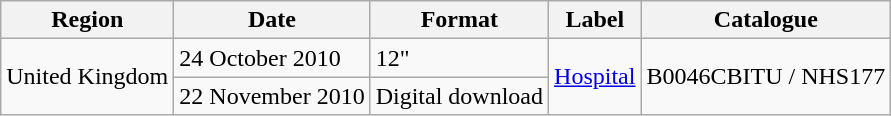<table class=wikitable>
<tr>
<th>Region</th>
<th>Date</th>
<th>Format</th>
<th>Label</th>
<th>Catalogue</th>
</tr>
<tr>
<td rowspan="2">United Kingdom</td>
<td>24 October 2010</td>
<td>12"</td>
<td rowspan="2"><a href='#'>Hospital</a></td>
<td rowspan="2">B0046CBITU / NHS177</td>
</tr>
<tr>
<td>22 November 2010</td>
<td>Digital download</td>
</tr>
</table>
